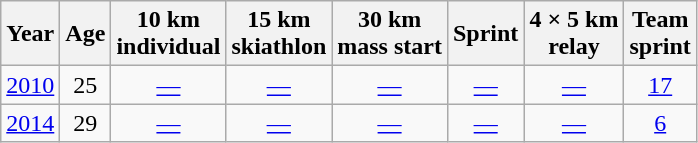<table class="wikitable" style="text-align: center;">
<tr>
<th scope="col">Year</th>
<th scope="col">Age</th>
<th scope="col">10 km<br>individual</th>
<th scope="col">15 km<br>skiathlon</th>
<th scope="col">30 km<br>mass start</th>
<th scope="col">Sprint</th>
<th scope="col">4 × 5 km<br>relay</th>
<th scope="col">Team<br>sprint</th>
</tr>
<tr>
<td><a href='#'>2010</a></td>
<td>25</td>
<td><a href='#'>—</a></td>
<td><a href='#'>—</a></td>
<td><a href='#'>—</a></td>
<td><a href='#'>—</a></td>
<td><a href='#'>—</a></td>
<td><a href='#'>17</a></td>
</tr>
<tr>
<td><a href='#'>2014</a></td>
<td>29</td>
<td><a href='#'>—</a></td>
<td><a href='#'>—</a></td>
<td><a href='#'>—</a></td>
<td><a href='#'>—</a></td>
<td><a href='#'>—</a></td>
<td><a href='#'>6</a></td>
</tr>
</table>
